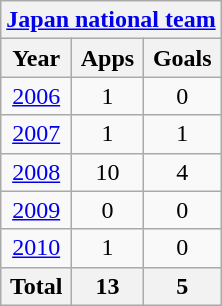<table class="wikitable" style="text-align:center">
<tr>
<th colspan=3><a href='#'>Japan national team</a></th>
</tr>
<tr>
<th>Year</th>
<th>Apps</th>
<th>Goals</th>
</tr>
<tr>
<td><a href='#'>2006</a></td>
<td>1</td>
<td>0</td>
</tr>
<tr>
<td><a href='#'>2007</a></td>
<td>1</td>
<td>1</td>
</tr>
<tr>
<td><a href='#'>2008</a></td>
<td>10</td>
<td>4</td>
</tr>
<tr>
<td><a href='#'>2009</a></td>
<td>0</td>
<td>0</td>
</tr>
<tr>
<td><a href='#'>2010</a></td>
<td>1</td>
<td>0</td>
</tr>
<tr>
<th>Total</th>
<th>13</th>
<th>5</th>
</tr>
</table>
